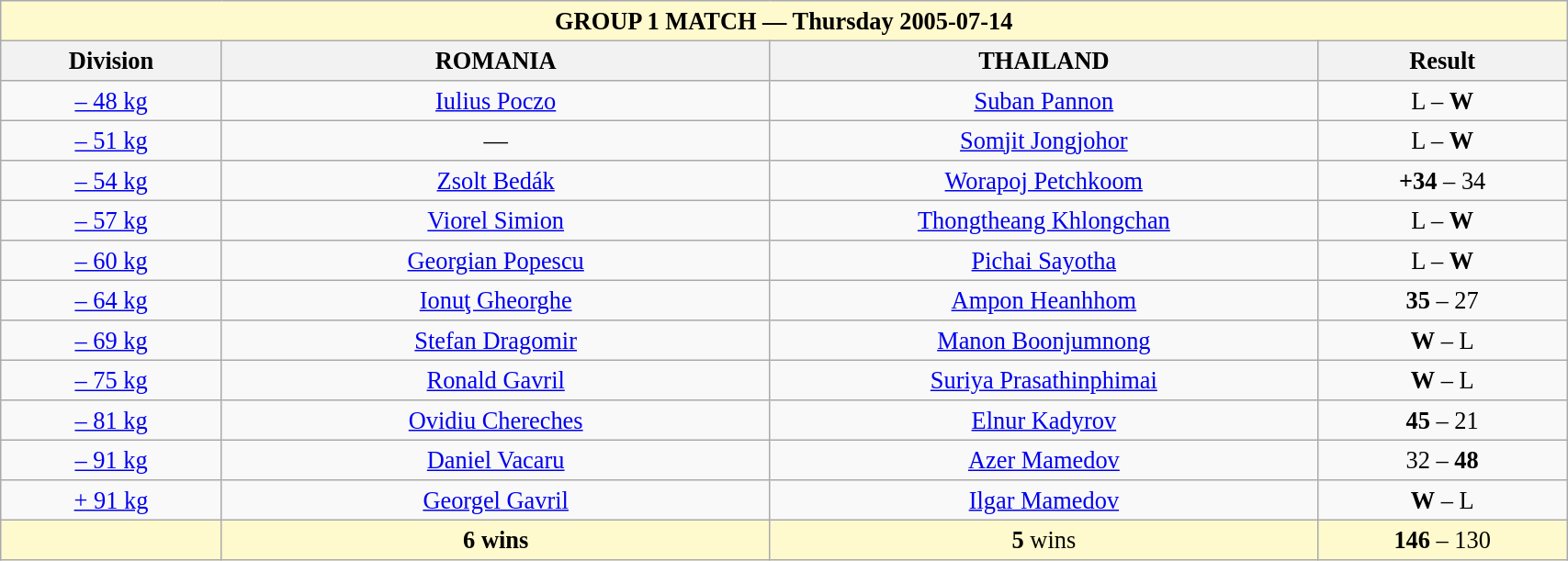<table class="wikitable" style=" text-align:center; font-size:110%;" width="90%">
<tr>
<th colspan="4" style=background:lemonchiffon>GROUP 1 MATCH — Thursday 2005-07-14</th>
</tr>
<tr>
<th>Division</th>
<th width=35%> ROMANIA</th>
<th width=35%> THAILAND</th>
<th>Result</th>
</tr>
<tr>
<td><a href='#'>– 48 kg</a></td>
<td><a href='#'>Iulius Poczo</a></td>
<td><a href='#'>Suban Pannon</a></td>
<td>L – <strong>W</strong> </td>
</tr>
<tr>
<td><a href='#'>– 51 kg</a></td>
<td>—</td>
<td><a href='#'>Somjit Jongjohor</a></td>
<td>L – <strong>W</strong> </td>
</tr>
<tr>
<td><a href='#'>– 54 kg</a></td>
<td><a href='#'>Zsolt Bedák</a></td>
<td><a href='#'>Worapoj Petchkoom</a></td>
<td><strong>+34</strong> – 34</td>
</tr>
<tr>
<td><a href='#'>– 57 kg</a></td>
<td><a href='#'>Viorel Simion</a></td>
<td><a href='#'>Thongtheang Khlongchan</a></td>
<td>L – <strong>W</strong> </td>
</tr>
<tr>
<td><a href='#'>– 60 kg</a></td>
<td><a href='#'>Georgian Popescu</a></td>
<td><a href='#'>Pichai Sayotha</a></td>
<td>L – <strong>W</strong> </td>
</tr>
<tr>
<td><a href='#'>– 64 kg</a></td>
<td><a href='#'>Ionuţ Gheorghe</a></td>
<td><a href='#'>Ampon Heanhhom</a></td>
<td><strong>35</strong> – 27</td>
</tr>
<tr>
<td><a href='#'>– 69 kg</a></td>
<td><a href='#'>Stefan Dragomir</a></td>
<td><a href='#'>Manon Boonjumnong</a></td>
<td><strong>W</strong> – L </td>
</tr>
<tr>
<td><a href='#'>– 75 kg</a></td>
<td><a href='#'>Ronald Gavril</a></td>
<td><a href='#'>Suriya Prasathinphimai</a></td>
<td><strong>W</strong> – L </td>
</tr>
<tr>
<td><a href='#'>– 81 kg</a></td>
<td><a href='#'>Ovidiu Chereches</a></td>
<td><a href='#'>Elnur Kadyrov</a></td>
<td><strong>45</strong> – 21 </td>
</tr>
<tr>
<td><a href='#'>– 91 kg</a></td>
<td><a href='#'>Daniel Vacaru</a></td>
<td><a href='#'>Azer Mamedov</a></td>
<td>32 – <strong>48</strong> </td>
</tr>
<tr>
<td><a href='#'>+ 91 kg</a></td>
<td><a href='#'>Georgel Gavril</a></td>
<td><a href='#'>Ilgar Mamedov</a></td>
<td><strong>W</strong> – L </td>
</tr>
<tr>
<td style=background:lemonchiffon></td>
<td style=background:lemonchiffon><strong>6 wins</strong></td>
<td style=background:lemonchiffon><strong>5</strong> wins</td>
<td style=background:lemonchiffon><strong>146</strong> – 130</td>
</tr>
</table>
